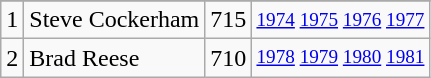<table class="wikitable">
<tr>
</tr>
<tr>
<td>1</td>
<td>Steve Cockerham</td>
<td>715</td>
<td style="font-size:80%;"><a href='#'>1974</a> <a href='#'>1975</a> <a href='#'>1976</a> <a href='#'>1977</a></td>
</tr>
<tr>
<td>2</td>
<td>Brad Reese</td>
<td>710</td>
<td style="font-size:80%;"><a href='#'>1978</a> <a href='#'>1979</a> <a href='#'>1980</a> <a href='#'>1981</a></td>
</tr>
</table>
